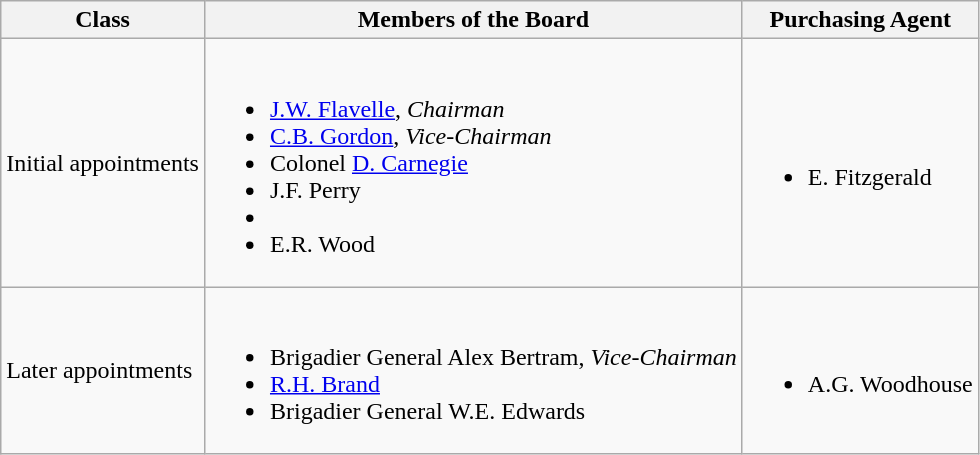<table class="wikitable">
<tr>
<th>Class</th>
<th>Members of the Board</th>
<th>Purchasing Agent</th>
</tr>
<tr>
<td>Initial appointments</td>
<td><br><ul><li><a href='#'>J.W. Flavelle</a>, <em>Chairman</em></li><li><a href='#'>C.B. Gordon</a>, <em>Vice-Chairman</em></li><li>Colonel <a href='#'>D. Carnegie</a></li><li>J.F. Perry</li><li></li><li>E.R. Wood</li></ul></td>
<td><br><ul><li>E. Fitzgerald</li></ul></td>
</tr>
<tr>
<td>Later appointments</td>
<td><br><ul><li>Brigadier General Alex Bertram, <em>Vice-Chairman</em></li><li><a href='#'>R.H. Brand</a></li><li>Brigadier General W.E. Edwards</li></ul></td>
<td><br><ul><li>A.G. Woodhouse</li></ul></td>
</tr>
</table>
